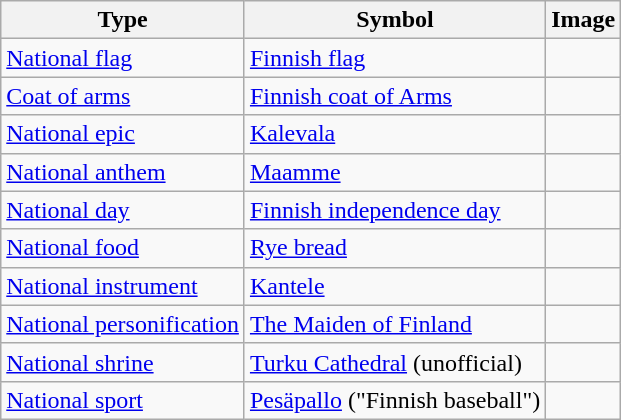<table class="wikitable">
<tr>
<th>Type</th>
<th>Symbol</th>
<th>Image</th>
</tr>
<tr>
<td><a href='#'>National flag</a></td>
<td><a href='#'>Finnish flag</a></td>
<td></td>
</tr>
<tr>
<td><a href='#'>Coat of arms</a></td>
<td><a href='#'>Finnish coat of Arms</a></td>
<td></td>
</tr>
<tr>
<td><a href='#'>National epic</a></td>
<td><a href='#'>Kalevala</a></td>
<td></td>
</tr>
<tr>
<td><a href='#'>National anthem</a></td>
<td><a href='#'>Maamme</a></td>
<td></td>
</tr>
<tr>
<td><a href='#'>National day</a></td>
<td><a href='#'>Finnish independence day</a></td>
<td></td>
</tr>
<tr>
<td><a href='#'>National food</a></td>
<td><a href='#'>Rye bread</a></td>
<td></td>
</tr>
<tr>
<td><a href='#'>National instrument</a></td>
<td><a href='#'>Kantele</a></td>
<td></td>
</tr>
<tr>
<td><a href='#'>National personification</a></td>
<td><a href='#'>The Maiden of Finland</a></td>
<td></td>
</tr>
<tr>
<td><a href='#'>National shrine</a></td>
<td><a href='#'>Turku Cathedral</a> (unofficial)</td>
<td></td>
</tr>
<tr>
<td><a href='#'>National sport</a></td>
<td><a href='#'>Pesäpallo</a> ("Finnish baseball")</td>
<td></td>
</tr>
</table>
